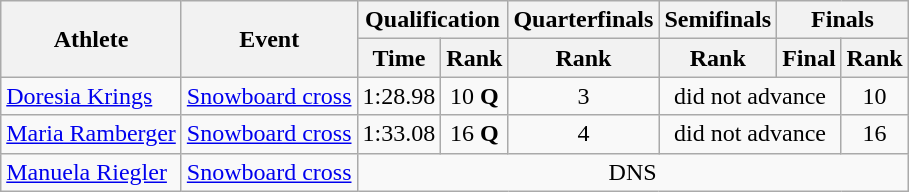<table class="wikitable">
<tr>
<th rowspan="2">Athlete</th>
<th rowspan="2">Event</th>
<th colspan="2">Qualification</th>
<th>Quarterfinals</th>
<th>Semifinals</th>
<th colspan="2">Finals</th>
</tr>
<tr>
<th>Time</th>
<th>Rank</th>
<th>Rank</th>
<th>Rank</th>
<th>Final</th>
<th>Rank</th>
</tr>
<tr>
<td><a href='#'>Doresia Krings</a></td>
<td><a href='#'>Snowboard cross</a></td>
<td align="center">1:28.98</td>
<td align="center">10 <strong>Q</strong></td>
<td align="center">3</td>
<td align="center" colspan="2">did not advance</td>
<td align="center">10</td>
</tr>
<tr>
<td><a href='#'>Maria Ramberger</a></td>
<td><a href='#'>Snowboard cross</a></td>
<td align="center">1:33.08</td>
<td align="center">16 <strong>Q</strong></td>
<td align="center">4</td>
<td align="center" colspan="2">did not advance</td>
<td align="center">16</td>
</tr>
<tr>
<td><a href='#'>Manuela Riegler</a></td>
<td><a href='#'>Snowboard cross</a></td>
<td align="center" colspan="6">DNS</td>
</tr>
</table>
